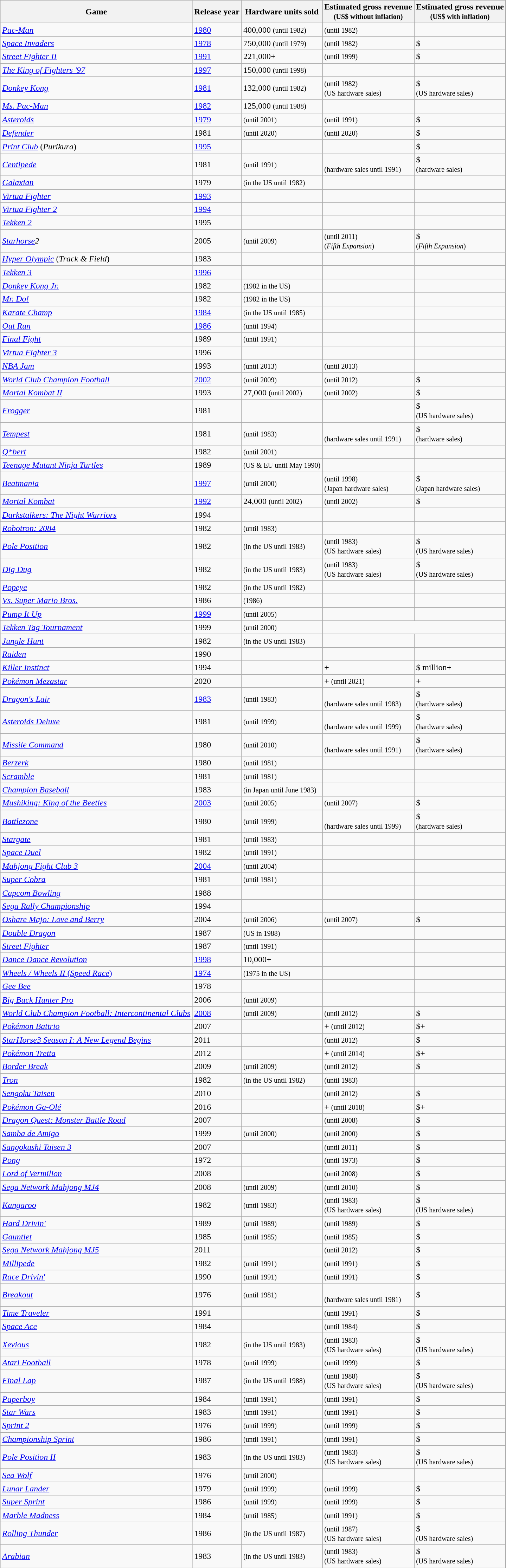<table class="wikitable sortable">
<tr>
<th>Game</th>
<th>Release year</th>
<th>Hardware units sold</th>
<th>Estimated gross revenue <br> <small>(US$ without inflation)</small></th>
<th>Estimated gross revenue <br> <small>(US$ with  inflation)</small></th>
</tr>
<tr>
<td><em><a href='#'>Pac-Man</a></em></td>
<td><a href='#'>1980</a></td>
<td>400,000 <small>(until 1982)</small></td>
<td> <small>(until 1982)</small></td>
<td></td>
</tr>
<tr>
<td><em><a href='#'>Space Invaders</a></em></td>
<td><a href='#'>1978</a></td>
<td>750,000 <small>(until 1979)</small></td>
<td> <small>(until 1982)</small></td>
<td>$</td>
</tr>
<tr>
<td><em><a href='#'>Street Fighter II</a></em></td>
<td><a href='#'>1991</a></td>
<td>221,000+ </td>
<td> <small>(until 1999)</small></td>
<td>$</td>
</tr>
<tr>
<td><em><a href='#'>The King of Fighters '97</a></em></td>
<td><a href='#'>1997</a></td>
<td>150,000 <small>(until 1998)</small></td>
<td></td>
<td></td>
</tr>
<tr>
<td><em><a href='#'>Donkey Kong</a></em></td>
<td><a href='#'>1981</a></td>
<td>132,000 <small>(until 1982)</small></td>
<td> <small>(until 1982)</small> <br> <small>(US hardware sales)</small></td>
<td>$ <br> <small>(US hardware sales)</small></td>
</tr>
<tr>
<td><em><a href='#'>Ms. Pac-Man</a></em></td>
<td><a href='#'>1982</a></td>
<td>125,000 <small>(until 1988)</small></td>
<td> </td>
<td></td>
</tr>
<tr>
<td><em><a href='#'>Asteroids</a></em></td>
<td><a href='#'>1979</a></td>
<td> <small>(until 2001)</small></td>
<td> <small>(until 1991)</small></td>
<td>$</td>
</tr>
<tr>
<td><em><a href='#'>Defender</a></em></td>
<td>1981</td>
<td> <small>(until 2020)</small></td>
<td> <small>(until 2020)</small></td>
<td>$</td>
</tr>
<tr>
<td><em><a href='#'>Print Club</a></em> (<em>Purikura</em>)</td>
<td><a href='#'>1995</a></td>
<td> </td>
<td> </td>
<td>$</td>
</tr>
<tr>
<td><em><a href='#'>Centipede</a></em></td>
<td>1981</td>
<td> <small>(until 1991)</small></td>
<td> <br> <small>(hardware sales until 1991)</small></td>
<td>$ <br> <small>(hardware sales)</small></td>
</tr>
<tr>
<td><em><a href='#'>Galaxian</a></em></td>
<td>1979</td>
<td> <small>(in the US until 1982)</small></td>
<td></td>
<td></td>
</tr>
<tr>
<td><em><a href='#'>Virtua Fighter</a></em></td>
<td><a href='#'>1993</a></td>
<td> </td>
<td></td>
<td></td>
</tr>
<tr>
<td><em><a href='#'>Virtua Fighter 2</a></em></td>
<td><a href='#'>1994</a></td>
<td> </td>
<td></td>
<td></td>
</tr>
<tr>
<td><em><a href='#'>Tekken 2</a></em></td>
<td>1995</td>
<td> </td>
<td></td>
<td></td>
</tr>
<tr>
<td><em><a href='#'>Starhorse</a>2</em></td>
<td>2005</td>
<td> <small>(until 2009)</small></td>
<td> <small>(until 2011)</small> <br> <small>(<em>Fifth Expansion</em>)</small></td>
<td>$ <br> <small>(<em>Fifth Expansion</em>)</small></td>
</tr>
<tr>
<td><em><a href='#'>Hyper Olympic</a></em> (<em>Track & Field</em>)</td>
<td>1983</td>
<td> </td>
<td></td>
<td></td>
</tr>
<tr>
<td><em><a href='#'>Tekken 3</a></em></td>
<td><a href='#'>1996</a></td>
<td> </td>
<td></td>
<td></td>
</tr>
<tr>
<td><em><a href='#'>Donkey Kong Jr.</a></em></td>
<td>1982</td>
<td> <small>(1982 in the US)</small></td>
<td></td>
<td></td>
</tr>
<tr>
<td><em><a href='#'>Mr. Do!</a></em></td>
<td>1982</td>
<td> <small>(1982 in the US)</small></td>
<td></td>
<td></td>
</tr>
<tr>
<td><em><a href='#'>Karate Champ</a></em></td>
<td><a href='#'>1984</a></td>
<td> <small>(in the US until 1985)</small></td>
<td></td>
<td></td>
</tr>
<tr>
<td><em><a href='#'>Out Run</a></em></td>
<td><a href='#'>1986</a></td>
<td> <small>(until 1994)</small></td>
<td> </td>
<td> </td>
</tr>
<tr>
<td><em><a href='#'>Final Fight</a></em></td>
<td>1989</td>
<td> <small>(until 1991)</small></td>
<td></td>
<td></td>
</tr>
<tr>
<td><em><a href='#'>Virtua Fighter 3</a></em></td>
<td>1996</td>
<td> </td>
<td></td>
<td></td>
</tr>
<tr>
<td><em><a href='#'>NBA Jam</a></em></td>
<td>1993</td>
<td> <small>(until 2013)</small></td>
<td> <small>(until 2013)</small></td>
<td></td>
</tr>
<tr>
<td><em><a href='#'>World Club Champion Football</a></em></td>
<td><a href='#'>2002</a></td>
<td> <small>(until 2009)</small></td>
<td> <small>(until 2012)</small></td>
<td>$</td>
</tr>
<tr>
<td><em><a href='#'>Mortal Kombat II</a></em></td>
<td>1993</td>
<td>27,000 <small>(until 2002)</small></td>
<td> <small>(until 2002)</small></td>
<td>$</td>
</tr>
<tr>
<td><em><a href='#'>Frogger</a></em></td>
<td>1981</td>
<td></td>
<td></td>
<td>$ <br> <small>(US hardware sales)</small></td>
</tr>
<tr>
<td><em><a href='#'>Tempest</a></em></td>
<td>1981</td>
<td> <small>(until 1983)</small></td>
<td> <br> <small>(hardware sales until 1991)</small></td>
<td>$ <br> <small>(hardware sales)</small></td>
</tr>
<tr>
<td><em><a href='#'>Q*bert</a></em></td>
<td>1982</td>
<td> <small>(until 2001)</small></td>
<td></td>
<td></td>
</tr>
<tr>
<td><em><a href='#'>Teenage Mutant Ninja Turtles</a></em></td>
<td>1989</td>
<td> <small>(US & EU until May 1990)</small></td>
<td></td>
<td></td>
</tr>
<tr>
<td><em><a href='#'>Beatmania</a></em></td>
<td><a href='#'>1997</a></td>
<td> <small>(until 2000)</small></td>
<td> <small>(until 1998)</small> <br> <small>(Japan hardware sales)</small></td>
<td>$ <br> <small>(Japan hardware sales)</small></td>
</tr>
<tr>
<td><em><a href='#'>Mortal Kombat</a></em></td>
<td><a href='#'>1992</a></td>
<td>24,000 <small>(until 2002)</small></td>
<td> <small>(until 2002)</small></td>
<td>$</td>
</tr>
<tr>
<td><em><a href='#'>Darkstalkers: The Night Warriors</a></em></td>
<td>1994</td>
<td></td>
<td></td>
<td></td>
</tr>
<tr>
<td><em><a href='#'>Robotron: 2084</a></em></td>
<td>1982</td>
<td> <small>(until 1983)</small></td>
<td></td>
<td></td>
</tr>
<tr>
<td><em><a href='#'>Pole Position</a></em></td>
<td>1982</td>
<td> <small>(in the US until 1983)</small></td>
<td> <small>(until 1983)</small> <br> <small>(US hardware sales)</small></td>
<td>$ <br> <small>(US hardware sales)</small></td>
</tr>
<tr>
<td><em><a href='#'>Dig Dug</a></em></td>
<td>1982</td>
<td> <small>(in the US until 1983)</small></td>
<td> <small>(until 1983)</small> <br> <small>(US hardware sales)</small></td>
<td>$ <br> <small>(US hardware sales)</small></td>
</tr>
<tr>
<td><em><a href='#'>Popeye</a></em></td>
<td>1982</td>
<td> <small>(in the US until 1982)</small></td>
<td></td>
<td></td>
</tr>
<tr>
<td><em><a href='#'>Vs. Super Mario Bros.</a></em></td>
<td>1986</td>
<td> <small>(1986)</small></td>
<td></td>
<td></td>
</tr>
<tr>
<td><em><a href='#'>Pump It Up</a></em></td>
<td><a href='#'>1999</a></td>
<td> <small>(until 2005)</small></td>
<td></td>
<td></td>
</tr>
<tr>
<td><em><a href='#'>Tekken Tag Tournament</a></em></td>
<td>1999</td>
<td> <small>(until 2000)</small></td>
</tr>
<tr>
<td><em><a href='#'>Jungle Hunt</a></em></td>
<td>1982</td>
<td> <small>(in the US until 1983)</small></td>
<td></td>
<td></td>
</tr>
<tr>
<td><em><a href='#'>Raiden</a></em></td>
<td>1990</td>
<td></td>
<td></td>
<td></td>
</tr>
<tr>
<td><em><a href='#'>Killer Instinct</a></em></td>
<td>1994</td>
<td></td>
<td>+</td>
<td>$ million+</td>
</tr>
<tr>
<td><em><a href='#'>Pokémon Mezastar</a></em></td>
<td>2020</td>
<td></td>
<td>+ <small>(until 2021)</small></td>
<td>+</td>
</tr>
<tr>
<td><em><a href='#'>Dragon's Lair</a></em></td>
<td><a href='#'>1983</a></td>
<td> <small>(until 1983)</small></td>
<td> <br> <small>(hardware sales until 1983)</small></td>
<td>$ <br> <small>(hardware sales)</small></td>
</tr>
<tr>
<td><em><a href='#'>Asteroids Deluxe</a></em></td>
<td>1981</td>
<td> <small>(until 1999)</small></td>
<td> <br> <small>(hardware sales until 1999)</small></td>
<td>$ <br> <small>(hardware sales)</small></td>
</tr>
<tr>
<td><em><a href='#'>Missile Command</a></em></td>
<td>1980</td>
<td> <small>(until 2010)</small></td>
<td> <br> <small>(hardware sales until 1991)</small></td>
<td>$ <br> <small>(hardware sales)</small></td>
</tr>
<tr>
<td><em><a href='#'>Berzerk</a></em></td>
<td>1980</td>
<td> <small>(until 1981)</small></td>
<td></td>
<td></td>
</tr>
<tr>
<td><em><a href='#'>Scramble</a></em></td>
<td>1981</td>
<td> <small>(until 1981)</small></td>
<td></td>
<td></td>
</tr>
<tr>
<td><em><a href='#'>Champion Baseball</a></em></td>
<td>1983</td>
<td> <small>(in Japan until June 1983)</small></td>
<td></td>
<td></td>
</tr>
<tr>
<td><em><a href='#'>Mushiking: King of the Beetles</a></em></td>
<td><a href='#'>2003</a></td>
<td> <small>(until 2005)</small></td>
<td> <small>(until 2007)</small></td>
<td>$</td>
</tr>
<tr>
<td><em><a href='#'>Battlezone</a></em></td>
<td>1980</td>
<td> <small>(until 1999)</small></td>
<td> <br> <small>(hardware sales until 1999)</small></td>
<td>$ <br> <small>(hardware sales)</small></td>
</tr>
<tr>
<td><em><a href='#'>Stargate</a></em></td>
<td>1981</td>
<td> <small>(until 1983)</small></td>
<td></td>
<td></td>
</tr>
<tr>
<td><em><a href='#'>Space Duel</a></em></td>
<td>1982</td>
<td> <small>(until 1991)</small></td>
<td></td>
<td></td>
</tr>
<tr>
<td><em><a href='#'>Mahjong Fight Club 3</a></em></td>
<td><a href='#'>2004</a></td>
<td> <small>(until 2004)</small></td>
<td></td>
<td></td>
</tr>
<tr>
<td><em><a href='#'>Super Cobra</a></em></td>
<td>1981</td>
<td> <small>(until 1981)</small></td>
<td></td>
<td></td>
</tr>
<tr>
<td><em><a href='#'>Capcom Bowling</a></em></td>
<td>1988</td>
<td> </td>
<td></td>
<td></td>
</tr>
<tr>
<td><em><a href='#'>Sega Rally Championship</a></em></td>
<td>1994</td>
<td></td>
<td></td>
<td></td>
</tr>
<tr>
<td><em><a href='#'>Oshare Majo: Love and Berry</a></em></td>
<td>2004</td>
<td> <small>(until 2006)</small></td>
<td> <small>(until 2007)</small></td>
<td>$</td>
</tr>
<tr>
<td><em><a href='#'>Double Dragon</a></em></td>
<td>1987</td>
<td> <small>(US in 1988)</small></td>
<td></td>
<td></td>
</tr>
<tr>
<td><em><a href='#'>Street Fighter</a></em></td>
<td>1987</td>
<td> <small>(until 1991)</small></td>
<td></td>
<td></td>
</tr>
<tr>
<td><em><a href='#'>Dance Dance Revolution</a></em></td>
<td><a href='#'>1998</a></td>
<td>10,000+ </td>
<td></td>
<td></td>
</tr>
<tr>
<td><a href='#'><em>Wheels / Wheels II</em> (<em>Speed Race</em>)</a></td>
<td><a href='#'>1974</a></td>
<td> <small>(1975 in the US)</small></td>
<td></td>
<td></td>
</tr>
<tr>
<td><em><a href='#'>Gee Bee</a></em></td>
<td>1978</td>
<td></td>
<td></td>
<td></td>
</tr>
<tr>
<td><em><a href='#'>Big Buck Hunter Pro</a></em></td>
<td>2006</td>
<td> <small>(until 2009)</small></td>
<td></td>
<td></td>
</tr>
<tr>
<td><em><a href='#'>World Club Champion Football: Intercontinental Clubs</a></em></td>
<td><a href='#'>2008</a></td>
<td> <small>(until 2009)</small></td>
<td> <small>(until 2012)</small></td>
<td>$</td>
</tr>
<tr>
<td><em><a href='#'>Pokémon Battrio</a></em></td>
<td>2007</td>
<td></td>
<td>+ <small>(until 2012)</small></td>
<td>$+</td>
</tr>
<tr>
<td><em><a href='#'>StarHorse3 Season I: A New Legend Begins</a></em></td>
<td>2011</td>
<td></td>
<td> <small>(until 2012)</small></td>
<td>$</td>
</tr>
<tr>
<td><a href='#'><em>Pokémon Tretta</em></a></td>
<td>2012</td>
<td></td>
<td>+ <small>(until 2014)</small></td>
<td>$+</td>
</tr>
<tr>
<td><em><a href='#'>Border Break</a></em></td>
<td>2009</td>
<td> <small>(until 2009)</small></td>
<td> <small>(until 2012)</small></td>
<td>$</td>
</tr>
<tr>
<td><em><a href='#'>Tron</a></em></td>
<td>1982</td>
<td> <small>(in the US until 1982)</small></td>
<td> <small>(until 1983)</small></td>
<td></td>
</tr>
<tr>
<td><em><a href='#'>Sengoku Taisen</a></em></td>
<td>2010</td>
<td></td>
<td> <small>(until 2012)</small></td>
<td>$</td>
</tr>
<tr>
<td><a href='#'><em>Pokémon Ga-Olé</em></a></td>
<td>2016</td>
<td></td>
<td>+ <small>(until 2018)</small></td>
<td>$+</td>
</tr>
<tr>
<td><em><a href='#'>Dragon Quest: Monster Battle Road</a></em></td>
<td>2007</td>
<td></td>
<td> <small>(until 2008)</small></td>
<td>$</td>
</tr>
<tr>
<td><em><a href='#'>Samba de Amigo</a></em></td>
<td>1999</td>
<td> <small>(until 2000)</small></td>
<td> <small>(until 2000)</small></td>
<td>$</td>
</tr>
<tr>
<td><em><a href='#'>Sangokushi Taisen 3</a></em></td>
<td>2007</td>
<td></td>
<td> <small>(until 2011)</small></td>
<td>$</td>
</tr>
<tr>
<td><em><a href='#'>Pong</a></em></td>
<td>1972</td>
<td></td>
<td> <small>(until 1973)</small></td>
<td>$</td>
</tr>
<tr>
<td><em><a href='#'>Lord of Vermilion</a></em></td>
<td>2008</td>
<td></td>
<td> <small>(until 2008)</small></td>
<td>$</td>
</tr>
<tr>
<td><em><a href='#'>Sega Network Mahjong MJ4</a></em></td>
<td>2008</td>
<td> <small>(until 2009)</small></td>
<td> <small>(until 2010)</small></td>
<td>$</td>
</tr>
<tr>
<td><em><a href='#'>Kangaroo</a></em></td>
<td>1982</td>
<td> <small>(until 1983)</small></td>
<td> <small>(until 1983)</small> <br> <small>(US hardware sales)</small></td>
<td>$ <br> <small>(US hardware sales)</small></td>
</tr>
<tr>
<td><em><a href='#'>Hard Drivin'</a></em></td>
<td>1989</td>
<td> <small>(until 1989)</small></td>
<td> <small>(until 1989)</small></td>
<td>$</td>
</tr>
<tr>
<td><em><a href='#'>Gauntlet</a></em></td>
<td>1985</td>
<td> <small>(until 1985)</small></td>
<td> <small>(until 1985)</small></td>
<td>$</td>
</tr>
<tr>
<td><em><a href='#'>Sega Network Mahjong MJ5</a></em></td>
<td>2011</td>
<td></td>
<td> <small>(until 2012)</small></td>
<td>$</td>
</tr>
<tr>
<td><em><a href='#'>Millipede</a></em></td>
<td>1982</td>
<td> <small>(until 1991)</small></td>
<td> <small>(until 1991)</small></td>
<td>$</td>
</tr>
<tr>
<td><em><a href='#'>Race Drivin'</a></em></td>
<td>1990</td>
<td> <small>(until 1991)</small></td>
<td> <small>(until 1991)</small></td>
<td>$</td>
</tr>
<tr>
<td><em><a href='#'>Breakout</a></em></td>
<td>1976</td>
<td> <small>(until 1981)</small></td>
<td> <br> <small>(hardware sales until 1981)</small></td>
<td>$</td>
</tr>
<tr>
<td><em><a href='#'>Time Traveler</a></em></td>
<td>1991</td>
<td></td>
<td> <small>(until 1991)</small></td>
<td>$</td>
</tr>
<tr>
<td><em><a href='#'>Space Ace</a></em></td>
<td>1984</td>
<td></td>
<td> <small>(until 1984)</small></td>
<td>$</td>
</tr>
<tr>
<td><em><a href='#'>Xevious</a></em></td>
<td>1982</td>
<td> <small>(in the US until 1983)</small></td>
<td> <small>(until 1983)</small> <br> <small>(US hardware sales)</small></td>
<td>$ <br> <small>(US hardware sales)</small></td>
</tr>
<tr>
<td><em><a href='#'>Atari Football</a></em></td>
<td>1978</td>
<td> <small>(until 1999)</small></td>
<td> <small>(until 1999)</small></td>
<td>$</td>
</tr>
<tr>
<td><em><a href='#'>Final Lap</a></em></td>
<td>1987</td>
<td> <small>(in the US until 1988)</small></td>
<td> <small>(until 1988)</small> <br> <small>(US hardware sales)</small></td>
<td>$ <br> <small>(US hardware sales)</small></td>
</tr>
<tr>
<td><em><a href='#'>Paperboy</a></em></td>
<td>1984</td>
<td> <small>(until 1991)</small></td>
<td> <small>(until 1991)</small></td>
<td>$</td>
</tr>
<tr>
<td><em><a href='#'>Star Wars</a></em></td>
<td>1983</td>
<td> <small>(until 1991)</small></td>
<td> <small>(until 1991)</small></td>
<td>$</td>
</tr>
<tr>
<td><em><a href='#'>Sprint 2</a></em></td>
<td>1976</td>
<td> <small>(until 1999)</small></td>
<td> <small>(until 1999)</small></td>
<td>$</td>
</tr>
<tr>
<td><em><a href='#'>Championship Sprint</a></em></td>
<td>1986</td>
<td> <small>(until 1991)</small></td>
<td> <small>(until 1991)</small></td>
<td>$</td>
</tr>
<tr>
<td><em><a href='#'>Pole Position II</a></em></td>
<td>1983</td>
<td> <small>(in the US until 1983)</small></td>
<td> <small>(until 1983)</small> <br> <small>(US hardware sales)</small></td>
<td>$ <br> <small>(US hardware sales)</small></td>
</tr>
<tr>
<td><em><a href='#'>Sea Wolf</a></em></td>
<td>1976</td>
<td> <small>(until 2000)</small></td>
<td></td>
<td></td>
</tr>
<tr>
<td><em><a href='#'>Lunar Lander</a></em></td>
<td>1979</td>
<td> <small>(until 1999)</small></td>
<td> <small>(until 1999)</small></td>
<td>$</td>
</tr>
<tr>
<td><em><a href='#'>Super Sprint</a></em></td>
<td>1986</td>
<td> <small>(until 1999)</small></td>
<td> <small>(until 1999)</small></td>
<td>$</td>
</tr>
<tr>
<td><em><a href='#'>Marble Madness</a></em></td>
<td>1984</td>
<td> <small>(until 1985)</small></td>
<td> <small>(until 1991)</small></td>
<td>$</td>
</tr>
<tr>
<td><em><a href='#'>Rolling Thunder</a></em></td>
<td>1986</td>
<td> <small>(in the US until 1987)</small></td>
<td> <small>(until 1987)</small> <br> <small>(US hardware sales)</small></td>
<td>$ <br> <small>(US hardware sales)</small></td>
</tr>
<tr>
<td><em><a href='#'>Arabian</a></em></td>
<td>1983</td>
<td> <small>(in the US until 1983)</small></td>
<td> <small>(until 1983)</small> <br> <small>(US hardware sales)</small></td>
<td>$ <br> <small>(US hardware sales)</small></td>
</tr>
</table>
